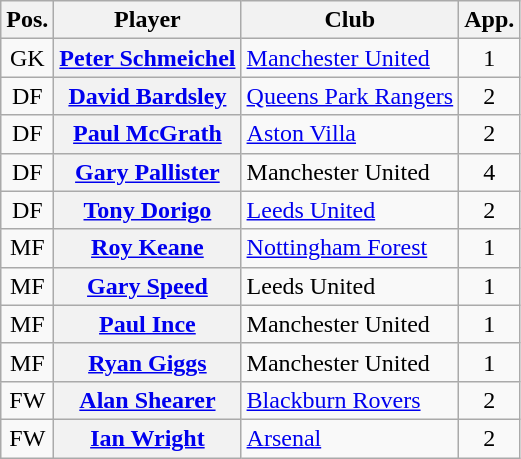<table class="wikitable plainrowheaders" style="text-align: left">
<tr>
<th scope=col>Pos.</th>
<th scope=col>Player</th>
<th scope=col>Club</th>
<th scope=col>App.</th>
</tr>
<tr>
<td style=text-align:center>GK</td>
<th scope=row><a href='#'>Peter Schmeichel</a></th>
<td><a href='#'>Manchester United</a></td>
<td style=text-align:center>1</td>
</tr>
<tr>
<td style=text-align:center>DF</td>
<th scope=row><a href='#'>David Bardsley</a></th>
<td><a href='#'>Queens Park Rangers</a></td>
<td style=text-align:center>2</td>
</tr>
<tr>
<td style=text-align:center>DF</td>
<th scope=row><a href='#'>Paul McGrath</a> </th>
<td><a href='#'>Aston Villa</a></td>
<td style=text-align:center>2</td>
</tr>
<tr>
<td style=text-align:center>DF</td>
<th scope=row><a href='#'>Gary Pallister</a> </th>
<td>Manchester United</td>
<td style=text-align:center>4</td>
</tr>
<tr>
<td style=text-align:center>DF</td>
<th scope=row><a href='#'>Tony Dorigo</a></th>
<td><a href='#'>Leeds United</a></td>
<td style=text-align:center>2</td>
</tr>
<tr>
<td style=text-align:center>MF</td>
<th scope=row><a href='#'>Roy Keane</a></th>
<td><a href='#'>Nottingham Forest</a></td>
<td style=text-align:center>1</td>
</tr>
<tr>
<td style=text-align:center>MF</td>
<th scope=row><a href='#'>Gary Speed</a></th>
<td>Leeds United</td>
<td style=text-align:center>1</td>
</tr>
<tr>
<td style=text-align:center>MF</td>
<th scope=row><a href='#'>Paul Ince</a></th>
<td>Manchester United</td>
<td style=text-align:center>1</td>
</tr>
<tr>
<td style=text-align:center>MF</td>
<th scope=row><a href='#'>Ryan Giggs</a></th>
<td>Manchester United</td>
<td style=text-align:center>1</td>
</tr>
<tr>
<td style=text-align:center>FW</td>
<th scope=row><a href='#'>Alan Shearer</a></th>
<td><a href='#'>Blackburn Rovers</a></td>
<td style=text-align:center>2</td>
</tr>
<tr>
<td style=text-align:center>FW</td>
<th scope=row><a href='#'>Ian Wright</a></th>
<td><a href='#'>Arsenal</a></td>
<td style=text-align:center>2</td>
</tr>
</table>
